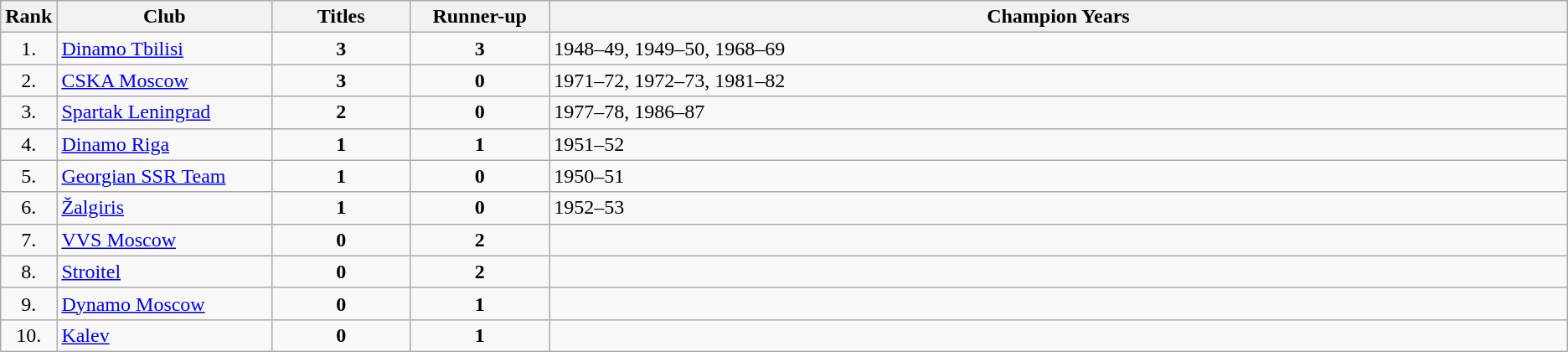<table class="wikitable sortable">
<tr>
<th width=1%>Rank</th>
<th width=14%>Club</th>
<th width=9%>Titles</th>
<th width=9%>Runner-up</th>
<th width=67%>Champion Years</th>
</tr>
<tr>
<td align=center>1.</td>
<td><a href='#'>Dinamo Tbilisi</a></td>
<td align=center><strong>3</strong></td>
<td align=center><strong>3</strong></td>
<td>1948–49, 1949–50, 1968–69</td>
</tr>
<tr>
<td align=center>2.</td>
<td><a href='#'>CSKA Moscow</a></td>
<td align=center><strong>3</strong></td>
<td align=center><strong>0</strong></td>
<td>1971–72, 1972–73, 1981–82</td>
</tr>
<tr>
<td align=center>3.</td>
<td><a href='#'>Spartak Leningrad</a></td>
<td align=center><strong>2</strong></td>
<td align=center><strong>0</strong></td>
<td>1977–78, 1986–87</td>
</tr>
<tr>
<td align=center>4.</td>
<td><a href='#'>Dinamo Riga</a></td>
<td align=center><strong>1</strong></td>
<td align=center><strong>1</strong></td>
<td>1951–52</td>
</tr>
<tr>
<td align=center>5.</td>
<td><a href='#'>Georgian SSR Team</a></td>
<td align=center><strong>1</strong></td>
<td align=center><strong>0</strong></td>
<td>1950–51</td>
</tr>
<tr>
<td align=center>6.</td>
<td><a href='#'>Žalgiris</a></td>
<td align=center><strong>1</strong></td>
<td align=center><strong>0</strong></td>
<td>1952–53</td>
</tr>
<tr>
<td align=center>7.</td>
<td><a href='#'>VVS Moscow</a></td>
<td align=center><strong>0</strong></td>
<td align=center><strong>2</strong></td>
<td></td>
</tr>
<tr>
<td align=center>8.</td>
<td><a href='#'>Stroitel</a></td>
<td align=center><strong>0</strong></td>
<td align=center><strong>2</strong></td>
<td></td>
</tr>
<tr>
<td align=center>9.</td>
<td><a href='#'>Dynamo Moscow</a></td>
<td align=center><strong>0</strong></td>
<td align=center><strong>1</strong></td>
<td></td>
</tr>
<tr>
<td align=center>10.</td>
<td><a href='#'>Kalev</a></td>
<td align=center><strong>0</strong></td>
<td align=center><strong>1</strong></td>
<td></td>
</tr>
</table>
